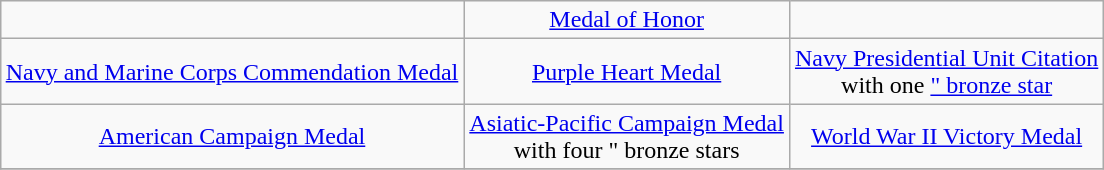<table class="wikitable" style="margin:1em auto; text-align:center;">
<tr>
<td></td>
<td><a href='#'>Medal of Honor</a></td>
<td></td>
</tr>
<tr>
<td><a href='#'>Navy and Marine Corps Commendation Medal</a></td>
<td><a href='#'>Purple Heart Medal</a></td>
<td><a href='#'>Navy Presidential Unit Citation</a> <br>with one <a href='#'>" bronze star</a></td>
</tr>
<tr>
<td><a href='#'>American Campaign Medal</a></td>
<td><a href='#'>Asiatic-Pacific Campaign Medal</a> <br>with four " bronze stars</td>
<td><a href='#'>World War II Victory Medal</a></td>
</tr>
<tr>
</tr>
</table>
